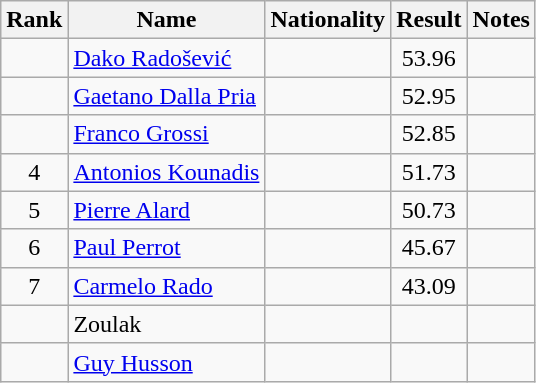<table class="wikitable sortable" style="text-align:center">
<tr>
<th>Rank</th>
<th>Name</th>
<th>Nationality</th>
<th>Result</th>
<th>Notes</th>
</tr>
<tr>
<td></td>
<td align=left><a href='#'>Dako Radošević</a></td>
<td align=left></td>
<td>53.96</td>
<td></td>
</tr>
<tr>
<td></td>
<td align=left><a href='#'>Gaetano Dalla Pria</a></td>
<td align=left></td>
<td>52.95</td>
<td></td>
</tr>
<tr>
<td></td>
<td align=left><a href='#'>Franco Grossi</a></td>
<td align=left></td>
<td>52.85</td>
<td></td>
</tr>
<tr>
<td>4</td>
<td align=left><a href='#'>Antonios Kounadis</a></td>
<td align=left></td>
<td>51.73</td>
<td></td>
</tr>
<tr>
<td>5</td>
<td align=left><a href='#'>Pierre Alard</a></td>
<td align=left></td>
<td>50.73</td>
<td></td>
</tr>
<tr>
<td>6</td>
<td align=left><a href='#'>Paul Perrot</a></td>
<td align=left></td>
<td>45.67</td>
<td></td>
</tr>
<tr>
<td>7</td>
<td align=left><a href='#'>Carmelo Rado</a></td>
<td align=left></td>
<td>43.09</td>
<td></td>
</tr>
<tr>
<td></td>
<td align=left>Zoulak</td>
<td align=left></td>
<td></td>
<td></td>
</tr>
<tr>
<td></td>
<td align=left><a href='#'>Guy Husson</a></td>
<td align=left></td>
<td></td>
<td></td>
</tr>
</table>
